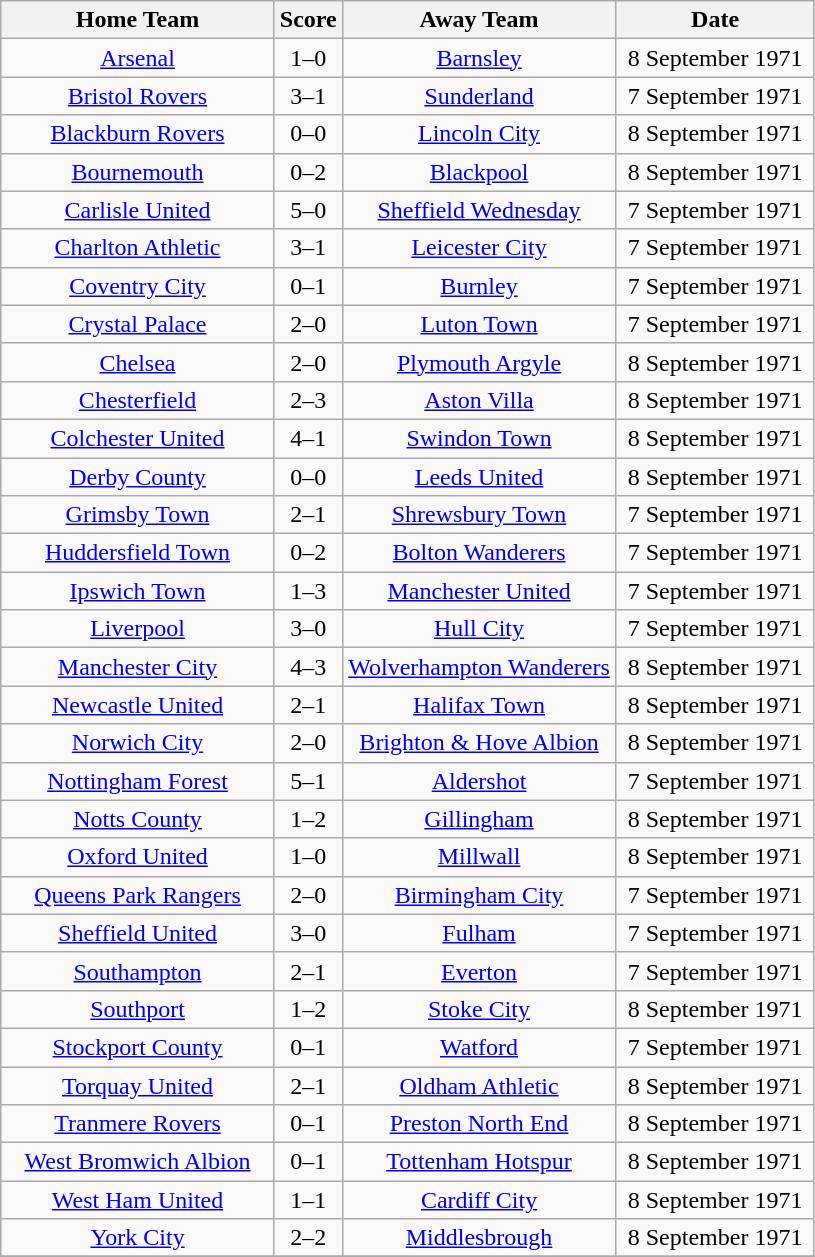<table class="wikitable" style="text-align:center;">
<tr>
<th width=175>Home Team</th>
<th width=20>Score</th>
<th width=175>Away Team</th>
<th width=125>Date</th>
</tr>
<tr>
<td><a href='#'>Arsenal</a></td>
<td>1–0</td>
<td><a href='#'>Barnsley</a></td>
<td>8 September 1971</td>
</tr>
<tr>
<td><a href='#'>Bristol Rovers</a></td>
<td>3–1</td>
<td><a href='#'>Sunderland</a></td>
<td>7 September 1971</td>
</tr>
<tr>
<td><a href='#'>Blackburn Rovers</a></td>
<td>0–0</td>
<td><a href='#'>Lincoln City</a></td>
<td>8 September 1971</td>
</tr>
<tr>
<td><a href='#'>Bournemouth</a></td>
<td>0–2</td>
<td><a href='#'>Blackpool</a></td>
<td>8 September 1971</td>
</tr>
<tr>
<td><a href='#'>Carlisle United</a></td>
<td>5–0</td>
<td><a href='#'>Sheffield Wednesday</a></td>
<td>7 September 1971</td>
</tr>
<tr>
<td><a href='#'>Charlton Athletic</a></td>
<td>3–1</td>
<td><a href='#'>Leicester City</a></td>
<td>7 September 1971</td>
</tr>
<tr>
<td><a href='#'>Coventry City</a></td>
<td>0–1</td>
<td><a href='#'>Burnley</a></td>
<td>7 September 1971</td>
</tr>
<tr>
<td><a href='#'>Crystal Palace</a></td>
<td>2–0</td>
<td><a href='#'>Luton Town</a></td>
<td>7 September 1971</td>
</tr>
<tr>
<td><a href='#'>Chelsea</a></td>
<td>2–0</td>
<td><a href='#'>Plymouth Argyle</a></td>
<td>8 September 1971</td>
</tr>
<tr>
<td><a href='#'>Chesterfield</a></td>
<td>2–3</td>
<td><a href='#'>Aston Villa</a></td>
<td>8 September 1971</td>
</tr>
<tr>
<td><a href='#'>Colchester United</a></td>
<td>4–1</td>
<td><a href='#'>Swindon Town</a></td>
<td>8 September 1971</td>
</tr>
<tr>
<td><a href='#'>Derby County</a></td>
<td>0–0</td>
<td><a href='#'>Leeds United</a></td>
<td>8 September 1971</td>
</tr>
<tr>
<td><a href='#'>Grimsby Town</a></td>
<td>2–1</td>
<td><a href='#'>Shrewsbury Town</a></td>
<td>7 September 1971</td>
</tr>
<tr>
<td><a href='#'>Huddersfield Town</a></td>
<td>0–2</td>
<td><a href='#'>Bolton Wanderers</a></td>
<td>7 September 1971</td>
</tr>
<tr>
<td><a href='#'>Ipswich Town</a></td>
<td>1–3</td>
<td><a href='#'>Manchester United</a></td>
<td>7 September 1971</td>
</tr>
<tr>
<td><a href='#'>Liverpool</a></td>
<td>3–0</td>
<td><a href='#'>Hull City</a></td>
<td>7 September 1971</td>
</tr>
<tr>
<td><a href='#'>Manchester City</a></td>
<td>4–3</td>
<td><a href='#'>Wolverhampton Wanderers</a></td>
<td>8 September 1971</td>
</tr>
<tr>
<td><a href='#'>Newcastle United</a></td>
<td>2–1</td>
<td><a href='#'>Halifax Town</a></td>
<td>8 September 1971</td>
</tr>
<tr>
<td><a href='#'>Norwich City</a></td>
<td>2–0</td>
<td><a href='#'>Brighton & Hove Albion</a></td>
<td>8 September 1971</td>
</tr>
<tr>
<td><a href='#'>Nottingham Forest</a></td>
<td>5–1</td>
<td><a href='#'>Aldershot</a></td>
<td>7 September 1971</td>
</tr>
<tr>
<td><a href='#'>Notts County</a></td>
<td>1–2</td>
<td><a href='#'>Gillingham</a></td>
<td>8 September 1971</td>
</tr>
<tr>
<td><a href='#'>Oxford United</a></td>
<td>1–0</td>
<td><a href='#'>Millwall</a></td>
<td>8 September 1971</td>
</tr>
<tr>
<td><a href='#'>Queens Park Rangers</a></td>
<td>2–0</td>
<td><a href='#'>Birmingham City</a></td>
<td>7 September 1971</td>
</tr>
<tr>
<td><a href='#'>Sheffield United</a></td>
<td>3–0</td>
<td><a href='#'>Fulham</a></td>
<td>7 September 1971</td>
</tr>
<tr>
<td><a href='#'>Southampton</a></td>
<td>2–1</td>
<td><a href='#'>Everton</a></td>
<td>7 September 1971</td>
</tr>
<tr>
<td><a href='#'>Southport</a></td>
<td>1–2</td>
<td><a href='#'>Stoke City</a></td>
<td>8 September 1971</td>
</tr>
<tr>
<td><a href='#'>Stockport County</a></td>
<td>0–1</td>
<td><a href='#'>Watford</a></td>
<td>7 September 1971</td>
</tr>
<tr>
<td><a href='#'>Torquay United</a></td>
<td>2–1</td>
<td><a href='#'>Oldham Athletic</a></td>
<td>8 September 1971</td>
</tr>
<tr>
<td><a href='#'>Tranmere Rovers</a></td>
<td>0–1</td>
<td><a href='#'>Preston North End</a></td>
<td>8 September 1971</td>
</tr>
<tr>
<td><a href='#'>West Bromwich Albion</a></td>
<td>0–1</td>
<td><a href='#'>Tottenham Hotspur</a></td>
<td>8 September 1971</td>
</tr>
<tr>
<td><a href='#'>West Ham United</a></td>
<td>1–1</td>
<td><a href='#'>Cardiff City</a></td>
<td>8 September 1971</td>
</tr>
<tr>
<td><a href='#'>York City</a></td>
<td>2–2</td>
<td><a href='#'>Middlesbrough</a></td>
<td>8 September 1971</td>
</tr>
<tr>
</tr>
</table>
